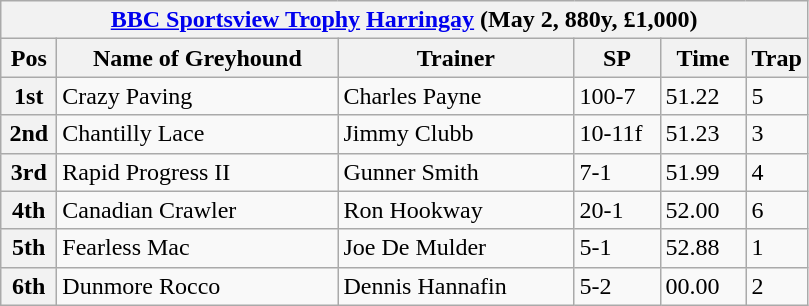<table class="wikitable">
<tr>
<th colspan="6"><a href='#'>BBC Sportsview Trophy</a> <a href='#'>Harringay</a> (May 2, 880y, £1,000)</th>
</tr>
<tr>
<th width=30>Pos</th>
<th width=180>Name of Greyhound</th>
<th width=150>Trainer</th>
<th width=50>SP</th>
<th width=50>Time</th>
<th width=30>Trap</th>
</tr>
<tr>
<th>1st</th>
<td>Crazy Paving</td>
<td>Charles Payne</td>
<td>100-7</td>
<td>51.22</td>
<td>5</td>
</tr>
<tr>
<th>2nd</th>
<td>Chantilly Lace</td>
<td>Jimmy Clubb</td>
<td>10-11f</td>
<td>51.23</td>
<td>3</td>
</tr>
<tr>
<th>3rd</th>
<td>Rapid Progress II</td>
<td>Gunner Smith</td>
<td>7-1</td>
<td>51.99</td>
<td>4</td>
</tr>
<tr>
<th>4th</th>
<td>Canadian Crawler</td>
<td>Ron Hookway</td>
<td>20-1</td>
<td>52.00</td>
<td>6</td>
</tr>
<tr>
<th>5th</th>
<td>Fearless Mac</td>
<td>Joe De Mulder</td>
<td>5-1</td>
<td>52.88</td>
<td>1</td>
</tr>
<tr>
<th>6th</th>
<td>Dunmore Rocco</td>
<td>Dennis Hannafin</td>
<td>5-2</td>
<td>00.00</td>
<td>2</td>
</tr>
</table>
